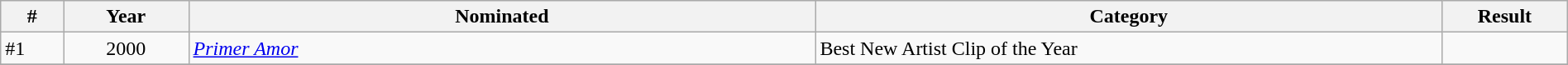<table class="wikitable" width=100%>
<tr>
<th width="2.5%">#</th>
<th width="5%">Year</th>
<th width="25%">Nominated</th>
<th width="25%">Category</th>
<th width="5%">Result</th>
</tr>
<tr>
<td>#1</td>
<td rowspan="1" style="text-align:center;">2000</td>
<td><em><a href='#'>Primer Amor</a></em></td>
<td>Best New Artist Clip of the Year</td>
<td></td>
</tr>
<tr>
</tr>
</table>
